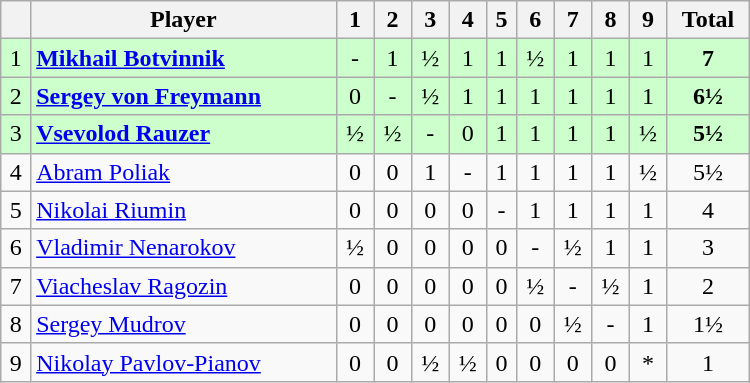<table class="wikitable" border="1" width="500px">
<tr>
<th></th>
<th>Player</th>
<th>1</th>
<th>2</th>
<th>3</th>
<th>4</th>
<th>5</th>
<th>6</th>
<th>7</th>
<th>8</th>
<th>9</th>
<th>Total</th>
</tr>
<tr align="center" style="background:#ccffcc;">
<td>1</td>
<td align="left"> <strong><a href='#'>Mikhail Botvinnik</a></strong></td>
<td>-</td>
<td>1</td>
<td>½</td>
<td>1</td>
<td>1</td>
<td>½</td>
<td>1</td>
<td>1</td>
<td>1</td>
<td align="center"><strong>7</strong></td>
</tr>
<tr align="center" style="background:#ccffcc;">
<td>2</td>
<td align="left"> <strong><a href='#'>Sergey von Freymann</a></strong></td>
<td>0</td>
<td>-</td>
<td>½</td>
<td>1</td>
<td>1</td>
<td>1</td>
<td>1</td>
<td>1</td>
<td>1</td>
<td align="center"><strong>6½</strong></td>
</tr>
<tr align="center" style="background:#ccffcc;">
<td>3</td>
<td align="left"> <strong><a href='#'>Vsevolod Rauzer</a></strong></td>
<td>½</td>
<td>½</td>
<td>-</td>
<td>0</td>
<td>1</td>
<td>1</td>
<td>1</td>
<td>1</td>
<td>½</td>
<td align="center"><strong>5½</strong></td>
</tr>
<tr align="center">
<td>4</td>
<td align="left"> <a href='#'>Abram Poliak</a></td>
<td>0</td>
<td>0</td>
<td>1</td>
<td>-</td>
<td>1</td>
<td>1</td>
<td>1</td>
<td>1</td>
<td>½</td>
<td align="center">5½</td>
</tr>
<tr align="center">
<td>5</td>
<td align="left"> <a href='#'>Nikolai Riumin</a></td>
<td>0</td>
<td>0</td>
<td>0</td>
<td>0</td>
<td>-</td>
<td>1</td>
<td>1</td>
<td>1</td>
<td>1</td>
<td align="center">4</td>
</tr>
<tr align="center">
<td>6</td>
<td align="left"> <a href='#'>Vladimir Nenarokov</a></td>
<td>½</td>
<td>0</td>
<td>0</td>
<td>0</td>
<td>0</td>
<td>-</td>
<td>½</td>
<td>1</td>
<td>1</td>
<td align="center">3</td>
</tr>
<tr align="center">
<td>7</td>
<td align="left"> <a href='#'>Viacheslav Ragozin</a></td>
<td>0</td>
<td>0</td>
<td>0</td>
<td>0</td>
<td>0</td>
<td>½</td>
<td>-</td>
<td>½</td>
<td>1</td>
<td align="center">2</td>
</tr>
<tr align="center">
<td>8</td>
<td align="left"> <a href='#'>Sergey Mudrov</a></td>
<td>0</td>
<td>0</td>
<td>0</td>
<td>0</td>
<td>0</td>
<td>0</td>
<td>½</td>
<td>-</td>
<td>1</td>
<td align="center">1½</td>
</tr>
<tr align="center">
<td>9</td>
<td align="left"> <a href='#'>Nikolay Pavlov-Pianov</a></td>
<td>0</td>
<td>0</td>
<td>½</td>
<td>½</td>
<td>0</td>
<td>0</td>
<td>0</td>
<td>0</td>
<td>*</td>
<td align="center">1</td>
</tr>
</table>
